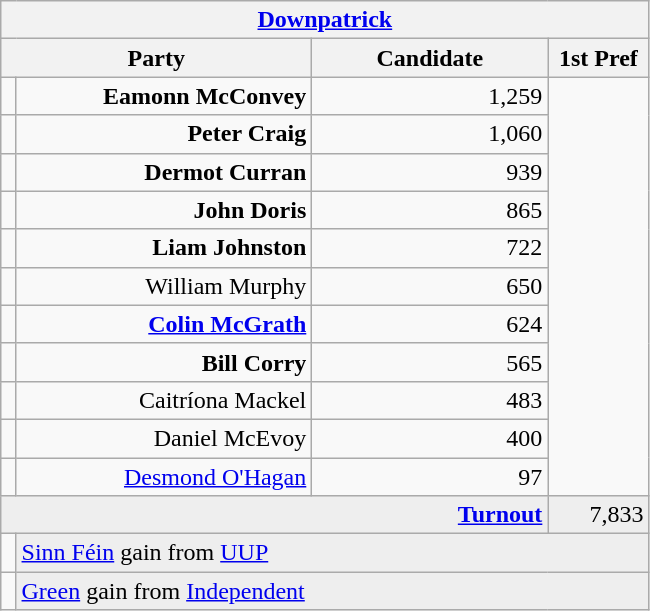<table class="wikitable">
<tr>
<th colspan="4" align="center"><a href='#'>Downpatrick</a></th>
</tr>
<tr>
<th colspan="2" align="center" width=200>Party</th>
<th width=150>Candidate</th>
<th width=60>1st Pref</th>
</tr>
<tr>
<td></td>
<td align="right"><strong>Eamonn McConvey</strong></td>
<td align="right">1,259</td>
</tr>
<tr>
<td></td>
<td align="right"><strong>Peter Craig</strong></td>
<td align="right">1,060</td>
</tr>
<tr>
<td></td>
<td align="right"><strong>Dermot Curran</strong></td>
<td align="right">939</td>
</tr>
<tr>
<td></td>
<td align="right"><strong>John Doris</strong></td>
<td align="right">865</td>
</tr>
<tr>
<td></td>
<td align="right"><strong>Liam Johnston</strong></td>
<td align="right">722</td>
</tr>
<tr>
<td></td>
<td align="right">William Murphy</td>
<td align="right">650</td>
</tr>
<tr>
<td></td>
<td align="right"><strong><a href='#'>Colin McGrath</a></strong></td>
<td align="right">624</td>
</tr>
<tr>
<td></td>
<td align="right"><strong>Bill Corry</strong></td>
<td align="right">565</td>
</tr>
<tr>
<td></td>
<td align="right">Caitríona Mackel</td>
<td align="right">483</td>
</tr>
<tr>
<td></td>
<td align="right">Daniel McEvoy</td>
<td align="right">400</td>
</tr>
<tr>
<td></td>
<td align="right"><a href='#'>Desmond O'Hagan</a></td>
<td align="right">97</td>
</tr>
<tr bgcolor="EEEEEE">
<td colspan=3 align="right"><strong><a href='#'>Turnout</a></strong></td>
<td align="right">7,833</td>
</tr>
<tr>
<td bgcolor=></td>
<td colspan=3 bgcolor="EEEEEE"><a href='#'>Sinn Féin</a> gain from <a href='#'>UUP</a></td>
</tr>
<tr>
<td bgcolor=></td>
<td colspan=3 bgcolor="EEEEEE"><a href='#'>Green</a> gain from <a href='#'>Independent</a></td>
</tr>
</table>
